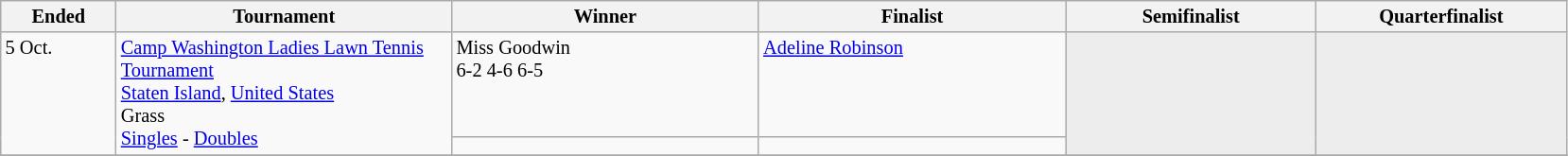<table class="wikitable" style="font-size:85%;">
<tr>
<th width="75">Ended</th>
<th width="230">Tournament</th>
<th width="210">Winner</th>
<th width="210">Finalist</th>
<th width="170">Semifinalist</th>
<th width="170">Quarterfinalist</th>
</tr>
<tr valign=top>
<td rowspan=2>5 Oct. </td>
<td rowspan=2><a href='#'>Camp Washington Ladies Lawn Tennis Tournament</a><br><a href='#'>Staten Island</a>, <a href='#'>United States</a><br>Grass<br><a href='#'>Singles</a> - <a href='#'>Doubles</a></td>
<td> Miss Goodwin<br>6-2 4-6 6-5</td>
<td> <a href='#'>Adeline Robinson</a></td>
<td style="background:#ededed;" rowspan=2></td>
<td style="background:#ededed;" rowspan=2></td>
</tr>
<tr valign=top>
<td></td>
<td></td>
</tr>
<tr valign=top>
</tr>
</table>
